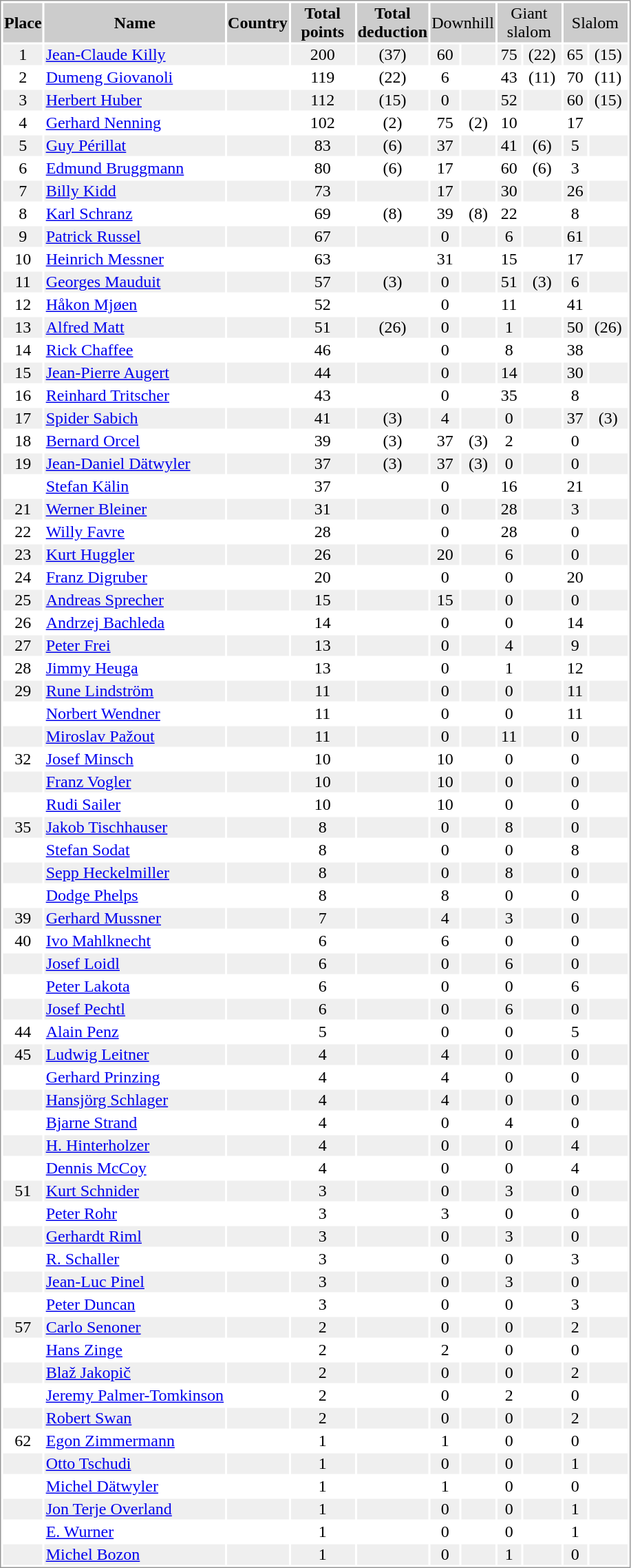<table border="0" style="border: 1px solid #999; background-color:#FFFFFF; text-align:center">
<tr align="center" bgcolor="#CCCCCC">
<td><strong>Place</strong></td>
<td><strong>Name</strong></td>
<td><strong>Country</strong></td>
<td width="60"><strong>Total<br>points</strong></td>
<td><strong>Total<br>deduction</strong></td>
<td colspan=2 width="60">Downhill</td>
<td colspan=2 width="60">Giant<br>slalom</td>
<td colspan=2 width="60">Slalom</td>
</tr>
<tr bgcolor="#EFEFEF">
<td>1</td>
<td align="left"><a href='#'>Jean-Claude Killy</a></td>
<td align="left"></td>
<td>200</td>
<td>(37)</td>
<td>60</td>
<td></td>
<td>75</td>
<td>(22)</td>
<td>65</td>
<td>(15)</td>
</tr>
<tr>
<td>2</td>
<td align="left"><a href='#'>Dumeng Giovanoli</a></td>
<td align="left"></td>
<td>119</td>
<td>(22)</td>
<td>6</td>
<td></td>
<td>43</td>
<td>(11)</td>
<td>70</td>
<td>(11)</td>
</tr>
<tr bgcolor="#EFEFEF">
<td>3</td>
<td align="left"><a href='#'>Herbert Huber</a></td>
<td align="left"></td>
<td>112</td>
<td>(15)</td>
<td>0</td>
<td></td>
<td>52</td>
<td></td>
<td>60</td>
<td>(15)</td>
</tr>
<tr>
<td>4</td>
<td align="left"><a href='#'>Gerhard Nenning</a></td>
<td align="left"></td>
<td>102</td>
<td>(2)</td>
<td>75</td>
<td>(2)</td>
<td>10</td>
<td></td>
<td>17</td>
<td></td>
</tr>
<tr bgcolor="#EFEFEF">
<td>5</td>
<td align="left"><a href='#'>Guy Périllat</a></td>
<td align="left"></td>
<td>83</td>
<td>(6)</td>
<td>37</td>
<td></td>
<td>41</td>
<td>(6)</td>
<td>5</td>
<td></td>
</tr>
<tr>
<td>6</td>
<td align="left"><a href='#'>Edmund Bruggmann</a></td>
<td align="left"></td>
<td>80</td>
<td>(6)</td>
<td>17</td>
<td></td>
<td>60</td>
<td>(6)</td>
<td>3</td>
<td></td>
</tr>
<tr bgcolor="#EFEFEF">
<td>7</td>
<td align="left"><a href='#'>Billy Kidd</a></td>
<td align="left"></td>
<td>73</td>
<td></td>
<td>17</td>
<td></td>
<td>30</td>
<td></td>
<td>26</td>
<td></td>
</tr>
<tr>
<td>8</td>
<td align="left"><a href='#'>Karl Schranz</a></td>
<td align="left"></td>
<td>69</td>
<td>(8)</td>
<td>39</td>
<td>(8)</td>
<td>22</td>
<td></td>
<td>8</td>
<td></td>
</tr>
<tr bgcolor="#EFEFEF">
<td>9</td>
<td align="left"><a href='#'>Patrick Russel</a></td>
<td align="left"></td>
<td>67</td>
<td></td>
<td>0</td>
<td></td>
<td>6</td>
<td></td>
<td>61</td>
<td></td>
</tr>
<tr>
<td>10</td>
<td align="left"><a href='#'>Heinrich Messner</a></td>
<td align="left"></td>
<td>63</td>
<td></td>
<td>31</td>
<td></td>
<td>15</td>
<td></td>
<td>17</td>
<td></td>
</tr>
<tr bgcolor="#EFEFEF">
<td>11</td>
<td align="left"><a href='#'>Georges Mauduit</a></td>
<td align="left"></td>
<td>57</td>
<td>(3)</td>
<td>0</td>
<td></td>
<td>51</td>
<td>(3)</td>
<td>6</td>
<td></td>
</tr>
<tr>
<td>12</td>
<td align="left"><a href='#'>Håkon Mjøen</a></td>
<td align="left"></td>
<td>52</td>
<td></td>
<td>0</td>
<td></td>
<td>11</td>
<td></td>
<td>41</td>
<td></td>
</tr>
<tr bgcolor="#EFEFEF">
<td>13</td>
<td align="left"><a href='#'>Alfred Matt</a></td>
<td align="left"></td>
<td>51</td>
<td>(26)</td>
<td>0</td>
<td></td>
<td>1</td>
<td></td>
<td>50</td>
<td>(26)</td>
</tr>
<tr>
<td>14</td>
<td align="left"><a href='#'>Rick Chaffee</a></td>
<td align="left"></td>
<td>46</td>
<td></td>
<td>0</td>
<td></td>
<td>8</td>
<td></td>
<td>38</td>
<td></td>
</tr>
<tr bgcolor="#EFEFEF">
<td>15</td>
<td align="left"><a href='#'>Jean-Pierre Augert</a></td>
<td align="left"></td>
<td>44</td>
<td></td>
<td>0</td>
<td></td>
<td>14</td>
<td></td>
<td>30</td>
<td></td>
</tr>
<tr>
<td>16</td>
<td align="left"><a href='#'>Reinhard Tritscher</a></td>
<td align="left"></td>
<td>43</td>
<td></td>
<td>0</td>
<td></td>
<td>35</td>
<td></td>
<td>8</td>
<td></td>
</tr>
<tr bgcolor="#EFEFEF">
<td>17</td>
<td align="left"><a href='#'>Spider Sabich</a></td>
<td align="left"></td>
<td>41</td>
<td>(3)</td>
<td>4</td>
<td></td>
<td>0</td>
<td></td>
<td>37</td>
<td>(3)</td>
</tr>
<tr>
<td>18</td>
<td align="left"><a href='#'>Bernard Orcel</a></td>
<td align="left"></td>
<td>39</td>
<td>(3)</td>
<td>37</td>
<td>(3)</td>
<td>2</td>
<td></td>
<td>0</td>
<td></td>
</tr>
<tr bgcolor="#EFEFEF">
<td>19</td>
<td align="left"><a href='#'>Jean-Daniel Dätwyler</a></td>
<td align="left"></td>
<td>37</td>
<td>(3)</td>
<td>37</td>
<td>(3)</td>
<td>0</td>
<td></td>
<td>0</td>
<td></td>
</tr>
<tr>
<td></td>
<td align="left"><a href='#'>Stefan Kälin</a></td>
<td align="left"></td>
<td>37</td>
<td></td>
<td>0</td>
<td></td>
<td>16</td>
<td></td>
<td>21</td>
<td></td>
</tr>
<tr bgcolor="#EFEFEF">
<td>21</td>
<td align="left"><a href='#'>Werner Bleiner</a></td>
<td align="left"></td>
<td>31</td>
<td></td>
<td>0</td>
<td></td>
<td>28</td>
<td></td>
<td>3</td>
<td></td>
</tr>
<tr>
<td>22</td>
<td align="left"><a href='#'>Willy Favre</a></td>
<td align="left"></td>
<td>28</td>
<td></td>
<td>0</td>
<td></td>
<td>28</td>
<td></td>
<td>0</td>
<td></td>
</tr>
<tr bgcolor="#EFEFEF">
<td>23</td>
<td align="left"><a href='#'>Kurt Huggler</a></td>
<td align="left"></td>
<td>26</td>
<td></td>
<td>20</td>
<td></td>
<td>6</td>
<td></td>
<td>0</td>
<td></td>
</tr>
<tr>
<td>24</td>
<td align="left"><a href='#'>Franz Digruber</a></td>
<td align="left"></td>
<td>20</td>
<td></td>
<td>0</td>
<td></td>
<td>0</td>
<td></td>
<td>20</td>
<td></td>
</tr>
<tr bgcolor="#EFEFEF">
<td>25</td>
<td align="left"><a href='#'>Andreas Sprecher</a></td>
<td align="left"></td>
<td>15</td>
<td></td>
<td>15</td>
<td></td>
<td>0</td>
<td></td>
<td>0</td>
<td></td>
</tr>
<tr>
<td>26</td>
<td align="left"><a href='#'>Andrzej Bachleda</a></td>
<td align="left"></td>
<td>14</td>
<td></td>
<td>0</td>
<td></td>
<td>0</td>
<td></td>
<td>14</td>
<td></td>
</tr>
<tr bgcolor="#EFEFEF">
<td>27</td>
<td align="left"><a href='#'>Peter Frei</a></td>
<td align="left"></td>
<td>13</td>
<td></td>
<td>0</td>
<td></td>
<td>4</td>
<td></td>
<td>9</td>
<td></td>
</tr>
<tr>
<td>28</td>
<td align="left"><a href='#'>Jimmy Heuga</a></td>
<td align="left"></td>
<td>13</td>
<td></td>
<td>0</td>
<td></td>
<td>1</td>
<td></td>
<td>12</td>
<td></td>
</tr>
<tr bgcolor="#EFEFEF">
<td>29</td>
<td align="left"><a href='#'>Rune Lindström</a></td>
<td align="left"></td>
<td>11</td>
<td></td>
<td>0</td>
<td></td>
<td>0</td>
<td></td>
<td>11</td>
<td></td>
</tr>
<tr>
<td></td>
<td align="left"><a href='#'>Norbert Wendner</a></td>
<td align="left"></td>
<td>11</td>
<td></td>
<td>0</td>
<td></td>
<td>0</td>
<td></td>
<td>11</td>
<td></td>
</tr>
<tr bgcolor="#EFEFEF">
<td></td>
<td align="left"><a href='#'>Miroslav Pažout</a></td>
<td align="left"></td>
<td>11</td>
<td></td>
<td>0</td>
<td></td>
<td>11</td>
<td></td>
<td>0</td>
<td></td>
</tr>
<tr>
<td>32</td>
<td align="left"><a href='#'>Josef Minsch</a></td>
<td align="left"></td>
<td>10</td>
<td></td>
<td>10</td>
<td></td>
<td>0</td>
<td></td>
<td>0</td>
<td></td>
</tr>
<tr bgcolor="#EFEFEF">
<td></td>
<td align="left"><a href='#'>Franz Vogler</a></td>
<td align="left"></td>
<td>10</td>
<td></td>
<td>10</td>
<td></td>
<td>0</td>
<td></td>
<td>0</td>
<td></td>
</tr>
<tr>
<td></td>
<td align="left"><a href='#'>Rudi Sailer</a></td>
<td align="left"></td>
<td>10</td>
<td></td>
<td>10</td>
<td></td>
<td>0</td>
<td></td>
<td>0</td>
<td></td>
</tr>
<tr bgcolor="#EFEFEF">
<td>35</td>
<td align="left"><a href='#'>Jakob Tischhauser</a></td>
<td align="left"></td>
<td>8</td>
<td></td>
<td>0</td>
<td></td>
<td>8</td>
<td></td>
<td>0</td>
<td></td>
</tr>
<tr>
<td></td>
<td align="left"><a href='#'>Stefan Sodat</a></td>
<td align="left"></td>
<td>8</td>
<td></td>
<td>0</td>
<td></td>
<td>0</td>
<td></td>
<td>8</td>
<td></td>
</tr>
<tr bgcolor="#EFEFEF">
<td></td>
<td align="left"><a href='#'>Sepp Heckelmiller</a></td>
<td align="left"></td>
<td>8</td>
<td></td>
<td>0</td>
<td></td>
<td>8</td>
<td></td>
<td>0</td>
<td></td>
</tr>
<tr>
<td></td>
<td align="left"><a href='#'>Dodge Phelps</a></td>
<td align="left"></td>
<td>8</td>
<td></td>
<td>8</td>
<td></td>
<td>0</td>
<td></td>
<td>0</td>
<td></td>
</tr>
<tr bgcolor="#EFEFEF">
<td>39</td>
<td align="left"><a href='#'>Gerhard Mussner</a></td>
<td align="left"></td>
<td>7</td>
<td></td>
<td>4</td>
<td></td>
<td>3</td>
<td></td>
<td>0</td>
<td></td>
</tr>
<tr>
<td>40</td>
<td align="left"><a href='#'>Ivo Mahlknecht</a></td>
<td align="left"></td>
<td>6</td>
<td></td>
<td>6</td>
<td></td>
<td>0</td>
<td></td>
<td>0</td>
<td></td>
</tr>
<tr bgcolor="#EFEFEF">
<td></td>
<td align="left"><a href='#'>Josef Loidl</a></td>
<td align="left"></td>
<td>6</td>
<td></td>
<td>0</td>
<td></td>
<td>6</td>
<td></td>
<td>0</td>
<td></td>
</tr>
<tr>
<td></td>
<td align="left"><a href='#'>Peter Lakota</a></td>
<td align="left"></td>
<td>6</td>
<td></td>
<td>0</td>
<td></td>
<td>0</td>
<td></td>
<td>6</td>
<td></td>
</tr>
<tr bgcolor="#EFEFEF">
<td></td>
<td align="left"><a href='#'>Josef Pechtl</a></td>
<td align="left"></td>
<td>6</td>
<td></td>
<td>0</td>
<td></td>
<td>6</td>
<td></td>
<td>0</td>
<td></td>
</tr>
<tr>
<td>44</td>
<td align="left"><a href='#'>Alain Penz</a></td>
<td align="left"></td>
<td>5</td>
<td></td>
<td>0</td>
<td></td>
<td>0</td>
<td></td>
<td>5</td>
<td></td>
</tr>
<tr bgcolor="#EFEFEF">
<td>45</td>
<td align="left"><a href='#'>Ludwig Leitner</a></td>
<td align="left"></td>
<td>4</td>
<td></td>
<td>4</td>
<td></td>
<td>0</td>
<td></td>
<td>0</td>
<td></td>
</tr>
<tr>
<td></td>
<td align="left"><a href='#'>Gerhard Prinzing</a></td>
<td align="left"></td>
<td>4</td>
<td></td>
<td>4</td>
<td></td>
<td>0</td>
<td></td>
<td>0</td>
<td></td>
</tr>
<tr bgcolor="#EFEFEF">
<td></td>
<td align="left"><a href='#'>Hansjörg Schlager</a></td>
<td align="left"></td>
<td>4</td>
<td></td>
<td>4</td>
<td></td>
<td>0</td>
<td></td>
<td>0</td>
<td></td>
</tr>
<tr>
<td></td>
<td align="left"><a href='#'>Bjarne Strand</a></td>
<td align="left"></td>
<td>4</td>
<td></td>
<td>0</td>
<td></td>
<td>4</td>
<td></td>
<td>0</td>
<td></td>
</tr>
<tr bgcolor="#EFEFEF">
<td></td>
<td align="left"><a href='#'>H. Hinterholzer</a></td>
<td align="left"></td>
<td>4</td>
<td></td>
<td>0</td>
<td></td>
<td>0</td>
<td></td>
<td>4</td>
<td></td>
</tr>
<tr>
<td></td>
<td align="left"><a href='#'>Dennis McCoy</a></td>
<td align="left"></td>
<td>4</td>
<td></td>
<td>0</td>
<td></td>
<td>0</td>
<td></td>
<td>4</td>
<td></td>
</tr>
<tr bgcolor="#EFEFEF">
<td>51</td>
<td align="left"><a href='#'>Kurt Schnider</a></td>
<td align="left"></td>
<td>3</td>
<td></td>
<td>0</td>
<td></td>
<td>3</td>
<td></td>
<td>0</td>
<td></td>
</tr>
<tr>
<td></td>
<td align="left"><a href='#'>Peter Rohr</a></td>
<td align="left"></td>
<td>3</td>
<td></td>
<td>3</td>
<td></td>
<td>0</td>
<td></td>
<td>0</td>
<td></td>
</tr>
<tr bgcolor="#EFEFEF">
<td></td>
<td align="left"><a href='#'>Gerhardt Riml</a></td>
<td align="left"></td>
<td>3</td>
<td></td>
<td>0</td>
<td></td>
<td>3</td>
<td></td>
<td>0</td>
<td></td>
</tr>
<tr>
<td></td>
<td align="left"><a href='#'>R. Schaller</a></td>
<td align="left"></td>
<td>3</td>
<td></td>
<td>0</td>
<td></td>
<td>0</td>
<td></td>
<td>3</td>
<td></td>
</tr>
<tr bgcolor="#EFEFEF">
<td></td>
<td align="left"><a href='#'>Jean-Luc Pinel</a></td>
<td align="left"></td>
<td>3</td>
<td></td>
<td>0</td>
<td></td>
<td>3</td>
<td></td>
<td>0</td>
<td></td>
</tr>
<tr>
<td></td>
<td align="left"><a href='#'>Peter Duncan</a></td>
<td align="left"></td>
<td>3</td>
<td></td>
<td>0</td>
<td></td>
<td>0</td>
<td></td>
<td>3</td>
<td></td>
</tr>
<tr bgcolor="#EFEFEF">
<td>57</td>
<td align="left"><a href='#'>Carlo Senoner</a></td>
<td align="left"></td>
<td>2</td>
<td></td>
<td>0</td>
<td></td>
<td>0</td>
<td></td>
<td>2</td>
<td></td>
</tr>
<tr>
<td></td>
<td align="left"><a href='#'>Hans Zinge</a></td>
<td align="left"></td>
<td>2</td>
<td></td>
<td>2</td>
<td></td>
<td>0</td>
<td></td>
<td>0</td>
<td></td>
</tr>
<tr bgcolor="#EFEFEF">
<td></td>
<td align="left"><a href='#'>Blaž Jakopič</a></td>
<td align="left"></td>
<td>2</td>
<td></td>
<td>0</td>
<td></td>
<td>0</td>
<td></td>
<td>2</td>
<td></td>
</tr>
<tr>
<td></td>
<td align="left"><a href='#'>Jeremy Palmer-Tomkinson</a></td>
<td align="left"></td>
<td>2</td>
<td></td>
<td>0</td>
<td></td>
<td>2</td>
<td></td>
<td>0</td>
<td></td>
</tr>
<tr bgcolor="#EFEFEF">
<td></td>
<td align="left"><a href='#'>Robert Swan</a></td>
<td align="left"></td>
<td>2</td>
<td></td>
<td>0</td>
<td></td>
<td>0</td>
<td></td>
<td>2</td>
<td></td>
</tr>
<tr>
<td>62</td>
<td align="left"><a href='#'>Egon Zimmermann</a></td>
<td align="left"></td>
<td>1</td>
<td></td>
<td>1</td>
<td></td>
<td>0</td>
<td></td>
<td>0</td>
<td></td>
</tr>
<tr bgcolor="#EFEFEF">
<td></td>
<td align="left"><a href='#'>Otto Tschudi</a></td>
<td align="left"></td>
<td>1</td>
<td></td>
<td>0</td>
<td></td>
<td>0</td>
<td></td>
<td>1</td>
<td></td>
</tr>
<tr>
<td></td>
<td align="left"><a href='#'>Michel Dätwyler</a></td>
<td align="left"></td>
<td>1</td>
<td></td>
<td>1</td>
<td></td>
<td>0</td>
<td></td>
<td>0</td>
<td></td>
</tr>
<tr bgcolor="#EFEFEF">
<td></td>
<td align="left"><a href='#'>Jon Terje Overland</a></td>
<td align="left"></td>
<td>1</td>
<td></td>
<td>0</td>
<td></td>
<td>0</td>
<td></td>
<td>1</td>
<td></td>
</tr>
<tr>
<td></td>
<td align="left"><a href='#'>E. Wurner</a></td>
<td align="left"></td>
<td>1</td>
<td></td>
<td>0</td>
<td></td>
<td>0</td>
<td></td>
<td>1</td>
<td></td>
</tr>
<tr bgcolor="#EFEFEF">
<td></td>
<td align="left"><a href='#'>Michel Bozon</a></td>
<td align="left"></td>
<td>1</td>
<td></td>
<td>0</td>
<td></td>
<td>1</td>
<td></td>
<td>0</td>
<td></td>
</tr>
</table>
